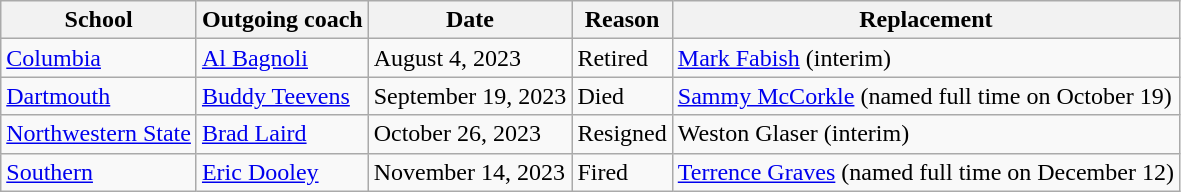<table class="wikitable sortable">
<tr>
<th>School</th>
<th>Outgoing coach</th>
<th>Date</th>
<th>Reason</th>
<th>Replacement</th>
</tr>
<tr>
<td><a href='#'>Columbia</a></td>
<td><a href='#'>Al Bagnoli</a></td>
<td>August 4, 2023</td>
<td>Retired</td>
<td><a href='#'>Mark Fabish</a> (interim)</td>
</tr>
<tr>
<td><a href='#'>Dartmouth</a></td>
<td><a href='#'>Buddy Teevens</a></td>
<td>September 19, 2023</td>
<td>Died</td>
<td><a href='#'>Sammy McCorkle</a> (named full time on October 19)</td>
</tr>
<tr>
<td><a href='#'>Northwestern State</a></td>
<td><a href='#'>Brad Laird</a></td>
<td>October 26, 2023</td>
<td>Resigned</td>
<td>Weston Glaser (interim)</td>
</tr>
<tr>
<td><a href='#'>Southern</a></td>
<td><a href='#'>Eric Dooley</a></td>
<td>November 14, 2023</td>
<td>Fired</td>
<td><a href='#'>Terrence Graves</a> (named full time on December 12)</td>
</tr>
</table>
